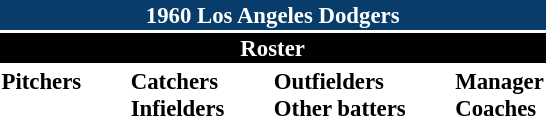<table class="toccolours" style="font-size: 95%;">
<tr>
<th colspan="10" style="background-color: #083c6b; color: white; text-align: center;">1960 Los Angeles Dodgers</th>
</tr>
<tr>
<td colspan="10" style="background-color: black; color: white; text-align: center;"><strong>Roster</strong></td>
</tr>
<tr>
<td valign="top"><strong>Pitchers</strong><br>

 

 
 
 
 
 
 
 

</td>
<td width="25px"></td>
<td valign="top"><strong>Catchers</strong><br>



<strong>Infielders</strong>







</td>
<td width="25px"></td>
<td valign="top"><strong>Outfielders</strong><br>










<strong>Other batters</strong>
</td>
<td width="25px"></td>
<td valign="top"><strong>Manager</strong><br>
<strong>Coaches</strong>



</td>
</tr>
</table>
